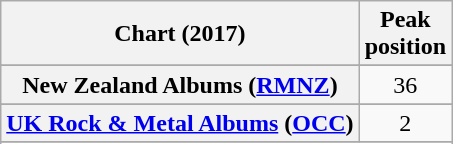<table class="wikitable sortable plainrowheaders" style="text-align:center">
<tr>
<th scope="col">Chart (2017)</th>
<th scope="col">Peak<br> position</th>
</tr>
<tr>
</tr>
<tr>
</tr>
<tr>
<th scope="row">New Zealand Albums (<a href='#'>RMNZ</a>)</th>
<td>36</td>
</tr>
<tr>
</tr>
<tr>
</tr>
<tr>
</tr>
<tr>
<th scope="row"><a href='#'>UK Rock & Metal Albums</a> (<a href='#'>OCC</a>)</th>
<td>2</td>
</tr>
<tr>
</tr>
<tr>
</tr>
<tr>
</tr>
</table>
